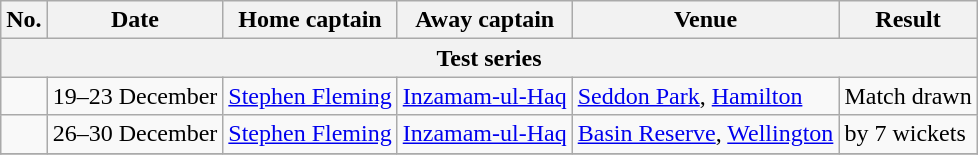<table class="wikitable">
<tr>
<th>No.</th>
<th>Date</th>
<th>Home captain</th>
<th>Away captain</th>
<th>Venue</th>
<th>Result</th>
</tr>
<tr>
<th colspan="6">Test series</th>
</tr>
<tr>
<td></td>
<td>19–23 December</td>
<td><a href='#'>Stephen Fleming</a></td>
<td><a href='#'>Inzamam-ul-Haq</a></td>
<td><a href='#'>Seddon Park</a>, <a href='#'>Hamilton</a></td>
<td>Match drawn</td>
</tr>
<tr>
<td></td>
<td>26–30 December</td>
<td><a href='#'>Stephen Fleming</a></td>
<td><a href='#'>Inzamam-ul-Haq</a></td>
<td><a href='#'>Basin Reserve</a>, <a href='#'>Wellington</a></td>
<td> by 7 wickets</td>
</tr>
<tr>
</tr>
</table>
